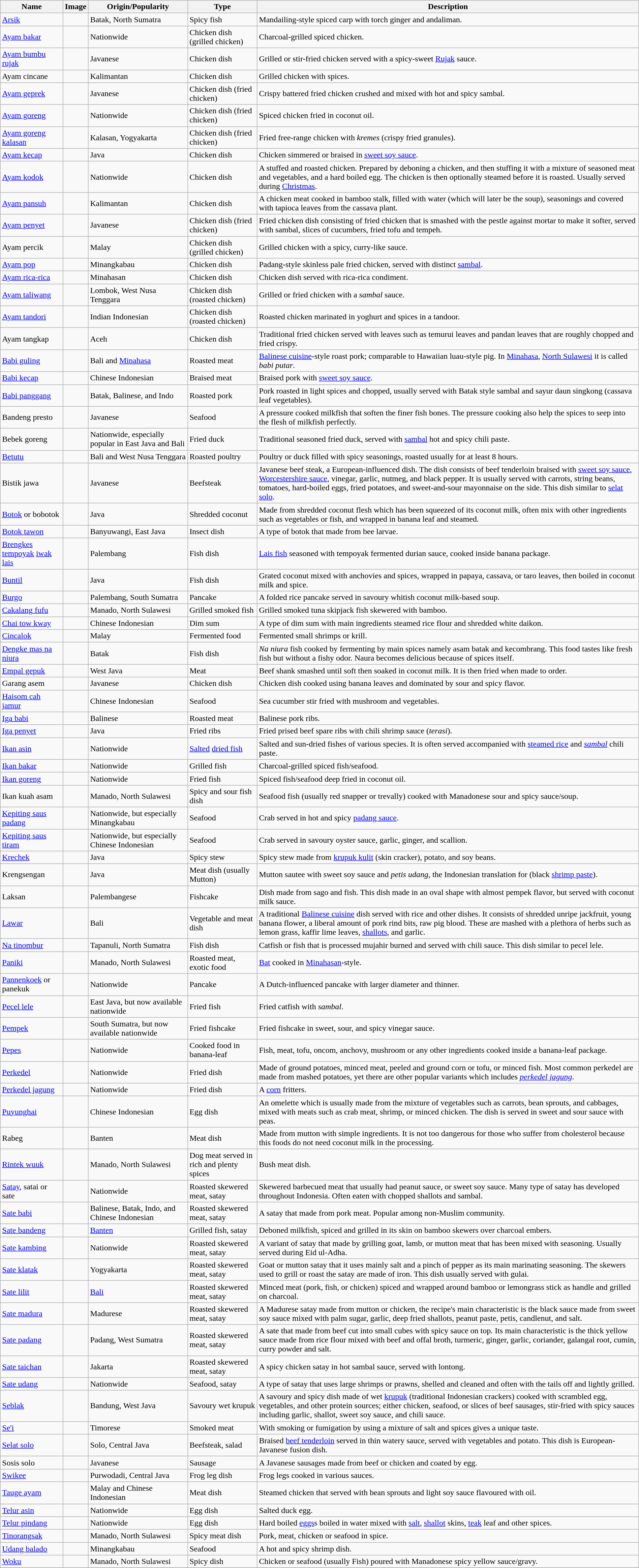<table class="wikitable sortable sticky-header" width="100%">
<tr>
<th>Name</th>
<th>Image</th>
<th>Origin/Popularity</th>
<th>Type</th>
<th>Description</th>
</tr>
<tr>
<td><a href='#'>Arsik</a></td>
<td></td>
<td>Batak, North Sumatra</td>
<td>Spicy fish</td>
<td>Mandailing-style spiced carp with torch ginger and andaliman.</td>
</tr>
<tr>
<td><a href='#'>Ayam bakar</a></td>
<td></td>
<td>Nationwide</td>
<td>Chicken dish (grilled chicken)</td>
<td>Charcoal-grilled spiced chicken.</td>
</tr>
<tr>
<td><a href='#'>Ayam bumbu rujak</a></td>
<td></td>
<td>Javanese</td>
<td>Chicken dish</td>
<td>Grilled or stir-fried chicken served with a spicy-sweet <a href='#'>Rujak</a> sauce.</td>
</tr>
<tr>
<td>Ayam cincane</td>
<td></td>
<td>Kalimantan</td>
<td>Chicken dish</td>
<td>Grilled chicken with spices.</td>
</tr>
<tr>
<td><a href='#'>Ayam geprek</a></td>
<td></td>
<td>Javanese</td>
<td>Chicken dish (fried chicken)</td>
<td>Crispy battered fried chicken crushed and mixed with hot and spicy sambal.</td>
</tr>
<tr>
<td><a href='#'>Ayam goreng</a></td>
<td></td>
<td>Nationwide</td>
<td>Chicken dish (fried chicken)</td>
<td>Spiced chicken fried in coconut oil.</td>
</tr>
<tr>
<td><a href='#'>Ayam goreng kalasan</a></td>
<td></td>
<td>Kalasan, Yogyakarta</td>
<td>Chicken dish (fried chicken)</td>
<td>Fried free-range chicken with <em>kremes</em> (crispy fried granules).</td>
</tr>
<tr>
<td><a href='#'>Ayam kecap</a></td>
<td></td>
<td>Java</td>
<td>Chicken dish</td>
<td>Chicken simmered or braised in <a href='#'>sweet soy sauce</a>.</td>
</tr>
<tr>
<td><a href='#'>Ayam kodok</a></td>
<td></td>
<td>Nationwide</td>
<td>Chicken dish</td>
<td>A stuffed and roasted chicken. Prepared by deboning a chicken, and then stuffing it with a mixture of seasoned meat and vegetables, and a hard boiled egg. The chicken is then optionally steamed before it is roasted. Usually served during <a href='#'>Christmas</a>.</td>
</tr>
<tr>
<td><a href='#'>Ayam pansuh</a></td>
<td></td>
<td>Kalimantan</td>
<td>Chicken dish</td>
<td>A chicken meat cooked in bamboo stalk, filled with water (which will later be the soup), seasonings and covered with tapioca leaves from the cassava plant.</td>
</tr>
<tr>
<td><a href='#'>Ayam penyet</a></td>
<td></td>
<td>Javanese</td>
<td>Chicken dish (fried chicken)</td>
<td>Fried chicken dish consisting of fried chicken that is smashed with the pestle against mortar to make it softer, served with sambal, slices of cucumbers, fried tofu and tempeh.</td>
</tr>
<tr>
<td>Ayam percik</td>
<td></td>
<td>Malay</td>
<td>Chicken dish (grilled chicken)</td>
<td>Grilled chicken with a spicy, curry-like sauce.</td>
</tr>
<tr>
<td><a href='#'>Ayam pop</a></td>
<td></td>
<td>Minangkabau</td>
<td>Chicken dish</td>
<td>Padang-style skinless pale fried chicken, served with distinct <a href='#'>sambal</a>.</td>
</tr>
<tr>
<td><a href='#'>Ayam rica-rica</a></td>
<td></td>
<td>Minahasan</td>
<td>Chicken dish</td>
<td>Chicken dish served with rica-rica condiment.</td>
</tr>
<tr>
<td><a href='#'>Ayam taliwang</a></td>
<td></td>
<td>Lombok, West Nusa Tenggara</td>
<td>Chicken dish (roasted chicken)</td>
<td>Grilled or fried chicken with a <em>sambal</em> sauce.</td>
</tr>
<tr>
<td><a href='#'>Ayam tandori</a></td>
<td></td>
<td>Indian Indonesian</td>
<td>Chicken dish (roasted chicken)</td>
<td>Roasted chicken marinated in yoghurt and spices in a tandoor.</td>
</tr>
<tr>
<td>Ayam tangkap</td>
<td></td>
<td>Aceh</td>
<td>Chicken dish</td>
<td>Traditional fried chicken served with leaves such as temurui leaves and pandan leaves that are roughly chopped and fried crispy.</td>
</tr>
<tr>
<td><a href='#'>Babi guling</a></td>
<td></td>
<td>Bali and <a href='#'>Minahasa</a></td>
<td>Roasted meat</td>
<td><a href='#'>Balinese cuisine</a>-style roast pork; comparable to Hawaiian luau-style pig. In <a href='#'>Minahasa</a>, <a href='#'>North Sulawesi</a> it is called <em>babi putar</em>.</td>
</tr>
<tr>
<td><a href='#'>Babi kecap</a></td>
<td></td>
<td>Chinese Indonesian</td>
<td>Braised meat</td>
<td>Braised pork with <a href='#'>sweet soy sauce</a>.</td>
</tr>
<tr>
<td><a href='#'>Babi panggang</a></td>
<td></td>
<td>Batak, Balinese, and Indo</td>
<td>Roasted pork</td>
<td>Pork roasted in light spices and chopped, usually served with Batak style sambal and sayur daun singkong (cassava leaf vegetables).</td>
</tr>
<tr>
<td>Bandeng presto</td>
<td></td>
<td>Javanese</td>
<td>Seafood</td>
<td>A pressure cooked milkfish that soften the finer fish bones. The pressure cooking also help the spices to seep into the flesh of milkfish perfectly.</td>
</tr>
<tr>
<td>Bebek goreng</td>
<td></td>
<td>Nationwide, especially popular in East Java and Bali</td>
<td>Fried duck</td>
<td>Traditional seasoned fried duck, served with <a href='#'>sambal</a> hot and spicy chili paste.</td>
</tr>
<tr>
<td><a href='#'>Betutu</a></td>
<td></td>
<td>Bali and West Nusa Tenggara</td>
<td>Roasted poultry</td>
<td>Poultry or duck filled with spicy seasonings, roasted usually for at least 8 hours.</td>
</tr>
<tr>
<td>Bistik jawa</td>
<td></td>
<td>Javanese</td>
<td>Beefsteak</td>
<td>Javanese beef steak, a European-influenced dish. The dish consists of beef tenderloin braised with <a href='#'>sweet soy sauce</a>, <a href='#'>Worcestershire sauce</a>, vinegar, garlic, nutmeg, and black pepper. It is usually served with carrots, string beans, tomatoes, hard-boiled eggs, fried potatoes, and sweet-and-sour mayonnaise on the side. This dish similar to <a href='#'>selat solo</a>.</td>
</tr>
<tr>
<td><a href='#'>Botok</a> or bobotok</td>
<td></td>
<td>Java</td>
<td>Shredded coconut</td>
<td>Made from shredded coconut flesh which has been squeezed of its coconut milk, often mix with other ingredients such as vegetables or fish, and wrapped in banana leaf and steamed.</td>
</tr>
<tr>
<td><a href='#'>Botok tawon</a></td>
<td></td>
<td>Banyuwangi, East Java</td>
<td>Insect dish</td>
<td>A type of botok that made from bee larvae.</td>
</tr>
<tr>
<td><a href='#'>Brengkes</a> <a href='#'>tempoyak</a> <a href='#'>iwak lais</a></td>
<td></td>
<td>Palembang</td>
<td>Fish dish</td>
<td><a href='#'>Lais fish</a> seasoned with tempoyak fermented durian sauce, cooked inside banana package.</td>
</tr>
<tr>
<td><a href='#'>Buntil</a></td>
<td></td>
<td>Java</td>
<td>Fish dish</td>
<td>Grated coconut mixed with anchovies and spices, wrapped in papaya, cassava, or taro leaves, then boiled in coconut milk and spice.</td>
</tr>
<tr>
<td><a href='#'>Burgo</a></td>
<td></td>
<td>Palembang, South Sumatra</td>
<td>Pancake</td>
<td>A folded rice pancake served in savoury whitish coconut milk-based soup.</td>
</tr>
<tr>
<td><a href='#'>Cakalang fufu</a></td>
<td></td>
<td>Manado, North Sulawesi</td>
<td>Grilled smoked fish</td>
<td>Grilled smoked tuna skipjack fish skewered with bamboo.</td>
</tr>
<tr>
<td><a href='#'>Chai tow kway</a></td>
<td></td>
<td>Chinese Indonesian</td>
<td>Dim sum</td>
<td>A type of dim sum with main ingredients steamed rice flour and shredded white daikon.</td>
</tr>
<tr>
<td><a href='#'>Cincalok</a></td>
<td></td>
<td>Malay</td>
<td>Fermented food</td>
<td>Fermented small shrimps or krill.</td>
</tr>
<tr>
<td><a href='#'>Dengke mas na niura</a></td>
<td></td>
<td>Batak</td>
<td>Fish dish</td>
<td><em>Na niura</em> fish cooked by fermenting by main spices namely asam batak and kecombrang. This food tastes like fresh fish but without a fishy odor. Naura becomes delicious because of spices itself.</td>
</tr>
<tr>
<td><a href='#'>Empal gepuk</a></td>
<td></td>
<td>West Java</td>
<td>Meat</td>
<td>Beef shank smashed until soft then soaked in coconut milk. It is then fried when made to order.</td>
</tr>
<tr>
<td>Garang asem</td>
<td></td>
<td>Javanese</td>
<td>Chicken dish</td>
<td>Chicken dish cooked using banana leaves and dominated by sour and spicy flavor.</td>
</tr>
<tr>
<td><a href='#'>Haisom cah jamur</a></td>
<td></td>
<td>Chinese Indonesian</td>
<td>Seafood</td>
<td>Sea cucumber stir fried with mushroom and vegetables.</td>
</tr>
<tr>
<td><a href='#'>Iga babi</a></td>
<td></td>
<td>Balinese</td>
<td>Roasted meat</td>
<td>Balinese pork ribs.</td>
</tr>
<tr>
<td><a href='#'>Iga penyet</a></td>
<td></td>
<td>Java</td>
<td>Fried ribs</td>
<td>Fried prised beef spare ribs with chili shrimp sauce (<em>terasi</em>).</td>
</tr>
<tr>
<td><a href='#'>Ikan asin</a></td>
<td></td>
<td>Nationwide</td>
<td><a href='#'>Salted</a> <a href='#'>dried fish</a></td>
<td>Salted and sun-dried fishes of various species. It is often served accompanied with <a href='#'>steamed rice</a> and <em><a href='#'>sambal</a></em> chili paste.</td>
</tr>
<tr>
<td><a href='#'>Ikan bakar</a></td>
<td></td>
<td>Nationwide</td>
<td>Grilled fish</td>
<td>Charcoal-grilled spiced fish/seafood.</td>
</tr>
<tr>
<td><a href='#'>Ikan goreng</a></td>
<td></td>
<td>Nationwide</td>
<td>Fried fish</td>
<td>Spiced fish/seafood deep fried in coconut oil.</td>
</tr>
<tr>
<td>Ikan kuah asam</td>
<td></td>
<td>Manado, North Sulawesi</td>
<td>Spicy and sour fish dish</td>
<td>Seafood fish (usually red snapper or trevally) cooked with Manadonese sour and spicy sauce/soup.</td>
</tr>
<tr>
<td><a href='#'>Kepiting saus padang</a></td>
<td></td>
<td>Nationwide, but especially Minangkabau</td>
<td>Seafood</td>
<td>Crab served in hot and spicy <a href='#'>padang sauce</a>.</td>
</tr>
<tr>
<td><a href='#'>Kepiting saus tiram</a></td>
<td></td>
<td>Nationwide, but especially Chinese Indonesian</td>
<td>Seafood</td>
<td>Crab served in savoury oyster sauce, garlic, ginger, and scallion.</td>
</tr>
<tr>
<td><a href='#'>Krechek</a></td>
<td></td>
<td>Java</td>
<td>Spicy stew</td>
<td>Spicy stew made from <a href='#'>krupuk kulit</a> (skin cracker), potato, and soy beans.</td>
</tr>
<tr>
<td>Krengsengan</td>
<td></td>
<td> Java</td>
<td> Meat dish (usually Mutton)</td>
<td>Mutton sautee with sweet soy sauce and <em>petis udang</em>, the Indonesian translation for (black <a href='#'>shrimp paste</a>).</td>
</tr>
<tr>
<td>Laksan</td>
<td></td>
<td>Palembangese</td>
<td>Fishcake</td>
<td>Dish made from sago and fish. This dish made in an oval shape with almost pempek flavor, but served with coconut milk sauce.</td>
</tr>
<tr>
<td><a href='#'>Lawar</a></td>
<td></td>
<td>Bali</td>
<td>Vegetable and meat dish</td>
<td>A traditional <a href='#'>Balinese cuisine</a> dish served with rice and other dishes. It consists of shredded unripe jackfruit, young banana flower, a liberal amount of pork rind bits, raw pig blood. These are mashed with a plethora of herbs such as lemon grass, kaffir lime leaves, <a href='#'>shallots</a>, and garlic.</td>
</tr>
<tr>
<td><a href='#'>Na tinombur</a></td>
<td></td>
<td>Tapanuli, North Sumatra</td>
<td>Fish dish</td>
<td>Catfish or fish that is processed mujahir burned and served with chili sauce. This dish similar to pecel lele.</td>
</tr>
<tr>
<td><a href='#'>Paniki</a></td>
<td></td>
<td>Manado, North Sulawesi</td>
<td>Roasted meat, exotic food</td>
<td><a href='#'>Bat</a> cooked in <a href='#'>Minahasan</a>-style.</td>
</tr>
<tr>
<td><a href='#'>Pannenkoek</a> or panekuk</td>
<td></td>
<td>Nationwide</td>
<td>Pancake</td>
<td>A Dutch-influenced pancake with larger diameter and thinner.</td>
</tr>
<tr>
<td><a href='#'>Pecel lele</a></td>
<td></td>
<td>East Java, but now available nationwide</td>
<td>Fried fish</td>
<td>Fried catfish with <em>sambal</em>.</td>
</tr>
<tr>
<td><a href='#'>Pempek</a></td>
<td></td>
<td>South Sumatra, but now available nationwide</td>
<td>Fried fishcake</td>
<td>Fried fishcake in sweet, sour, and spicy vinegar sauce.</td>
</tr>
<tr>
<td><a href='#'>Pepes</a></td>
<td></td>
<td>Nationwide</td>
<td>Cooked food in banana-leaf</td>
<td>Fish, meat, tofu, oncom, anchovy, mushroom or any other ingredients cooked inside a banana-leaf package.</td>
</tr>
<tr>
<td><a href='#'>Perkedel</a></td>
<td></td>
<td>Nationwide</td>
<td>Fried dish</td>
<td>Made of ground potatoes, minced meat, peeled and ground corn or tofu, or minced fish. Most common perkedel are made from mashed potatoes, yet there are other popular variants which includes <em><a href='#'>perkedel jagung</a></em>.</td>
</tr>
<tr>
<td><a href='#'>Perkedel jagung</a></td>
<td></td>
<td>Nationwide</td>
<td>Fried dish</td>
<td>A <a href='#'>corn</a> fritters.</td>
</tr>
<tr>
<td><a href='#'>Puyunghai</a></td>
<td></td>
<td>Chinese Indonesian</td>
<td>Egg dish</td>
<td>An omelette which is usually made from the mixture of vegetables such as carrots, bean sprouts, and cabbages, mixed with meats such as crab meat, shrimp, or minced chicken. The dish is served in sweet and sour sauce with peas.</td>
</tr>
<tr>
<td>Rabeg</td>
<td></td>
<td>Banten</td>
<td>Meat dish</td>
<td>Made from mutton with simple ingredients. It is not too dangerous for those who suffer from cholesterol because this foods do not need coconut milk in the processing.</td>
</tr>
<tr>
<td><a href='#'>Rintek wuuk</a></td>
<td></td>
<td>Manado, North Sulawesi</td>
<td>Dog meat served in rich and plenty spices</td>
<td>Bush meat dish.</td>
</tr>
<tr>
<td><a href='#'>Satay</a>, satai or sate</td>
<td></td>
<td>Nationwide</td>
<td>Roasted skewered meat, satay</td>
<td>Skewered barbecued meat that usually had peanut sauce, or sweet soy sauce. Many type of satay has developed throughout Indonesia. Often eaten with chopped shallots and sambal.</td>
</tr>
<tr>
<td><a href='#'>Sate babi</a></td>
<td></td>
<td>Balinese, Batak, Indo, and Chinese Indonesian</td>
<td>Roasted skewered meat, satay</td>
<td>A satay that made from pork meat. Popular among non-Muslim community.</td>
</tr>
<tr>
<td><a href='#'>Sate bandeng</a></td>
<td></td>
<td><a href='#'>Banten</a></td>
<td>Grilled fish, satay</td>
<td>Deboned milkfish, spiced and grilled in its skin on bamboo skewers over charcoal embers.</td>
</tr>
<tr>
<td><a href='#'>Sate kambing</a></td>
<td></td>
<td>Nationwide</td>
<td>Roasted skewered meat, satay</td>
<td>A variant of satay that made by grilling goat, lamb, or mutton meat that has been mixed with seasoning. Usually served during Eid ul-Adha.</td>
</tr>
<tr>
<td><a href='#'>Sate klatak</a></td>
<td></td>
<td>Yogyakarta</td>
<td>Roasted skewered meat, satay</td>
<td>Goat or mutton satay that it uses mainly salt and a pinch of pepper as its main marinating seasoning. The skewers used to grill or roast the satay are made of iron. This dish usually served with gulai.</td>
</tr>
<tr>
<td><a href='#'>Sate lilit</a></td>
<td></td>
<td><a href='#'>Bali</a></td>
<td>Roasted skewered meat, satay</td>
<td>Minced meat (pork, fish, or chicken) spiced and wrapped around bamboo or lemongrass stick as handle and grilled on charcoal.</td>
</tr>
<tr>
<td><a href='#'>Sate madura</a></td>
<td></td>
<td>Madurese</td>
<td>Roasted skewered meat, satay</td>
<td>A Madurese satay made from mutton or chicken, the recipe's main characteristic is the black sauce made from sweet soy sauce mixed with palm sugar, garlic, deep fried shallots, peanut paste, petis, candlenut, and salt.</td>
</tr>
<tr>
<td><a href='#'>Sate padang</a></td>
<td></td>
<td>Padang, West Sumatra</td>
<td>Roasted skewered meat, satay</td>
<td>A sate that made from beef cut into small cubes with spicy sauce on top. Its main characteristic is the thick yellow sauce made from rice flour mixed with beef and offal broth, turmeric, ginger, garlic, coriander, galangal root, cumin, curry powder and salt.</td>
</tr>
<tr>
<td><a href='#'>Sate taichan</a></td>
<td></td>
<td>Jakarta</td>
<td>Roasted skewered meat, satay</td>
<td>A spicy chicken satay in hot sambal sauce, served with lontong.</td>
</tr>
<tr>
<td><a href='#'>Sate udang</a></td>
<td></td>
<td>Nationwide</td>
<td>Seafood, satay</td>
<td>A type of satay that uses large shrimps or prawns, shelled and cleaned and often with the tails off and lightly grilled.</td>
</tr>
<tr>
<td><a href='#'>Seblak</a></td>
<td></td>
<td>Bandung, West Java</td>
<td>Savoury wet krupuk</td>
<td>A savoury and spicy dish made of wet <a href='#'>krupuk</a> (traditional Indonesian crackers) cooked with scrambled egg, vegetables, and other protein sources; either chicken, seafood, or slices of beef sausages, stir-fried with spicy sauces including garlic, shallot, sweet soy sauce, and chili sauce.</td>
</tr>
<tr>
<td><a href='#'>Se'i</a></td>
<td></td>
<td>Timorese</td>
<td>Smoked meat</td>
<td>With smoking or fumigation by using a mixture of salt and spices gives a unique taste.</td>
</tr>
<tr>
<td><a href='#'>Selat solo</a></td>
<td></td>
<td>Solo, Central Java</td>
<td>Beefsteak, salad</td>
<td>Braised <a href='#'>beef tenderloin</a> served in thin watery sauce, served with vegetables and potato. This dish is European-Javanese fusion dish.</td>
</tr>
<tr>
<td>Sosis solo</td>
<td></td>
<td>Javanese</td>
<td>Sausage</td>
<td>A Javanese sausages made from beef or chicken and coated by egg.</td>
</tr>
<tr>
<td><a href='#'>Swikee</a></td>
<td></td>
<td>Purwodadi, Central Java</td>
<td>Frog leg dish</td>
<td>Frog legs cooked in various sauces.</td>
</tr>
<tr>
<td><a href='#'>Tauge ayam</a></td>
<td></td>
<td>Malay and Chinese Indonesian</td>
<td>Meat dish</td>
<td>Steamed chicken that served with bean sprouts and light soy sauce flavoured with oil.</td>
</tr>
<tr>
<td><a href='#'>Telur asin</a></td>
<td></td>
<td>Nationwide</td>
<td>Egg dish</td>
<td>Salted duck egg.</td>
</tr>
<tr>
<td><a href='#'>Telur pindang</a></td>
<td></td>
<td>Nationwide</td>
<td>Egg dish</td>
<td>Hard boiled <a href='#'>eggs</a>s boiled in water mixed with <a href='#'>salt</a>, <a href='#'>shallot</a> skins, <a href='#'>teak</a> leaf and other spices.</td>
</tr>
<tr>
<td><a href='#'>Tinorangsak</a></td>
<td></td>
<td>Manado, North Sulawesi</td>
<td>Spicy meat dish</td>
<td>Pork, meat, chicken or seafood in spice.</td>
</tr>
<tr>
<td><a href='#'>Udang balado</a></td>
<td></td>
<td>Minangkabau</td>
<td>Seafood</td>
<td>A hot and spicy shrimp dish.</td>
</tr>
<tr>
<td><a href='#'>Woku</a></td>
<td></td>
<td>Manado, North Sulawesi</td>
<td>Spicy dish</td>
<td>Chicken or seafood (usually Fish) poured with Manadonese spicy yellow sauce/gravy.</td>
</tr>
<tr>
</tr>
</table>
